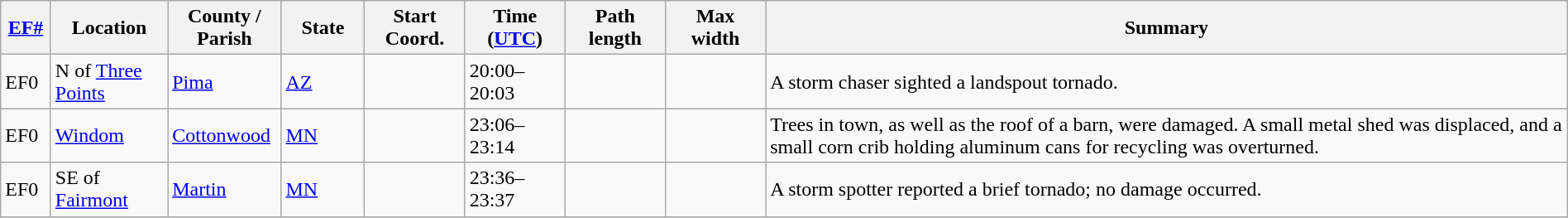<table class="wikitable sortable" style="width:100%;">
<tr>
<th scope="col" style="width:3%; text-align:center;"><a href='#'>EF#</a></th>
<th scope="col" style="width:7%; text-align:center;" class="unsortable">Location</th>
<th scope="col" style="width:6%; text-align:center;" class="unsortable">County / Parish</th>
<th scope="col" style="width:5%; text-align:center;">State</th>
<th scope="col" style="width:6%; text-align:center;">Start Coord.</th>
<th scope="col" style="width:6%; text-align:center;">Time (<a href='#'>UTC</a>)</th>
<th scope="col" style="width:6%; text-align:center;">Path length</th>
<th scope="col" style="width:6%; text-align:center;">Max width</th>
<th scope="col" class="unsortable" style="width:48%; text-align:center;">Summary</th>
</tr>
<tr>
<td bgcolor=>EF0</td>
<td>N of <a href='#'>Three Points</a></td>
<td><a href='#'>Pima</a></td>
<td><a href='#'>AZ</a></td>
<td></td>
<td>20:00–20:03</td>
<td></td>
<td></td>
<td>A storm chaser sighted a landspout tornado.</td>
</tr>
<tr>
<td bgcolor=>EF0</td>
<td><a href='#'>Windom</a></td>
<td><a href='#'>Cottonwood</a></td>
<td><a href='#'>MN</a></td>
<td></td>
<td>23:06–23:14</td>
<td></td>
<td></td>
<td>Trees in town, as well as the roof of a barn, were damaged. A small metal shed was displaced, and a small corn crib holding aluminum cans for recycling was overturned.</td>
</tr>
<tr>
<td bgcolor=>EF0</td>
<td>SE of <a href='#'>Fairmont</a></td>
<td><a href='#'>Martin</a></td>
<td><a href='#'>MN</a></td>
<td></td>
<td>23:36–23:37</td>
<td></td>
<td></td>
<td>A storm spotter reported a brief tornado; no damage occurred.</td>
</tr>
<tr>
</tr>
</table>
